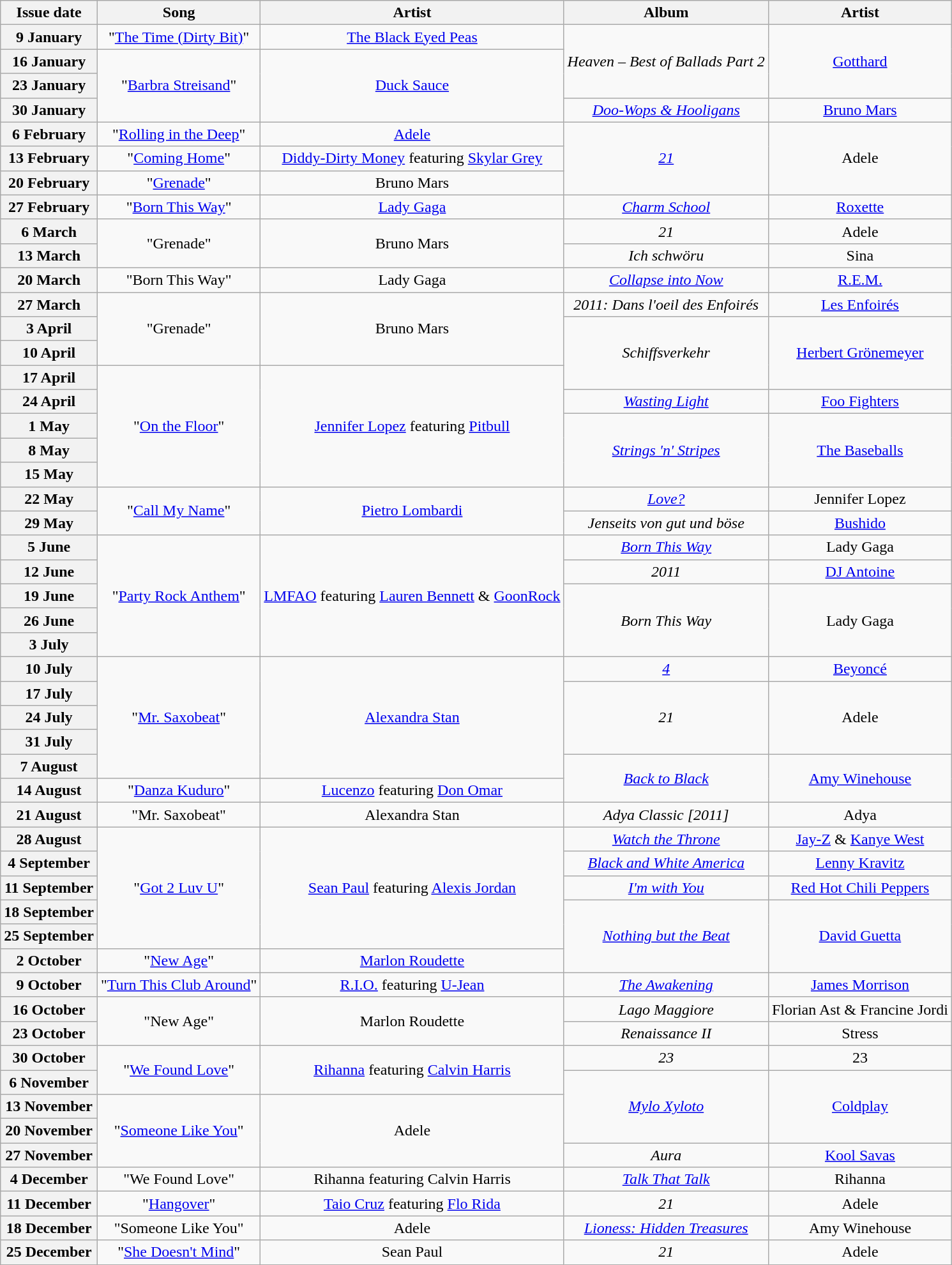<table class="wikitable plainrowheaders" style="text-align:center">
<tr>
<th scope="col">Issue date</th>
<th scope="col">Song</th>
<th scope="col">Artist</th>
<th scope="col">Album</th>
<th scope="col">Artist</th>
</tr>
<tr>
<th scope="row">9 January</th>
<td>"<a href='#'>The Time (Dirty Bit)</a>"</td>
<td><a href='#'>The Black Eyed Peas</a></td>
<td rowspan="3"><em>Heaven – Best of Ballads Part 2</em></td>
<td rowspan="3"><a href='#'>Gotthard</a></td>
</tr>
<tr>
<th scope="row">16 January</th>
<td rowspan="3">"<a href='#'>Barbra Streisand</a>"</td>
<td rowspan="3"><a href='#'>Duck Sauce</a></td>
</tr>
<tr>
<th scope="row">23 January</th>
</tr>
<tr>
<th scope="row">30 January</th>
<td><em><a href='#'>Doo-Wops & Hooligans</a></em></td>
<td><a href='#'>Bruno Mars</a></td>
</tr>
<tr>
<th scope="row">6 February</th>
<td>"<a href='#'>Rolling in the Deep</a>"</td>
<td><a href='#'>Adele</a></td>
<td rowspan="3"><em><a href='#'>21</a></em></td>
<td rowspan="3">Adele</td>
</tr>
<tr>
<th scope="row">13 February</th>
<td>"<a href='#'>Coming Home</a>"</td>
<td><a href='#'>Diddy-Dirty Money</a> featuring <a href='#'>Skylar Grey</a></td>
</tr>
<tr>
<th scope="row">20 February</th>
<td>"<a href='#'>Grenade</a>"</td>
<td>Bruno Mars</td>
</tr>
<tr>
<th scope="row">27 February</th>
<td>"<a href='#'>Born This Way</a>"</td>
<td><a href='#'>Lady Gaga</a></td>
<td><em><a href='#'>Charm School</a></em></td>
<td><a href='#'>Roxette</a></td>
</tr>
<tr>
<th scope="row">6 March</th>
<td rowspan="2">"Grenade"</td>
<td rowspan="2">Bruno Mars</td>
<td><em>21</em></td>
<td>Adele</td>
</tr>
<tr>
<th scope="row">13 March</th>
<td><em>Ich schwöru</em></td>
<td>Sina</td>
</tr>
<tr>
<th scope="row">20 March</th>
<td>"Born This Way"</td>
<td>Lady Gaga</td>
<td><em><a href='#'>Collapse into Now</a></em></td>
<td><a href='#'>R.E.M.</a></td>
</tr>
<tr>
<th scope="row">27 March</th>
<td rowspan="3">"Grenade"</td>
<td rowspan="3">Bruno Mars</td>
<td><em>2011: Dans l'oeil des Enfoirés</em></td>
<td><a href='#'>Les Enfoirés</a></td>
</tr>
<tr>
<th scope="row">3 April</th>
<td rowspan="3"><em>Schiffsverkehr</em></td>
<td rowspan="3"><a href='#'>Herbert Grönemeyer</a></td>
</tr>
<tr>
<th scope="row">10 April</th>
</tr>
<tr>
<th scope="row">17 April</th>
<td rowspan="5">"<a href='#'>On the Floor</a>"</td>
<td rowspan="5"><a href='#'>Jennifer Lopez</a> featuring <a href='#'>Pitbull</a></td>
</tr>
<tr>
<th scope="row">24 April</th>
<td><em><a href='#'>Wasting Light</a></em></td>
<td><a href='#'>Foo Fighters</a></td>
</tr>
<tr>
<th scope="row">1 May</th>
<td rowspan="3"><em><a href='#'>Strings 'n' Stripes</a></em></td>
<td rowspan="3"><a href='#'>The Baseballs</a></td>
</tr>
<tr>
<th scope="row">8 May</th>
</tr>
<tr>
<th scope="row">15 May</th>
</tr>
<tr>
<th scope="row">22 May</th>
<td rowspan="2">"<a href='#'>Call My Name</a>"</td>
<td rowspan="2"><a href='#'>Pietro Lombardi</a></td>
<td><em><a href='#'>Love?</a></em></td>
<td>Jennifer Lopez</td>
</tr>
<tr>
<th scope="row">29 May</th>
<td><em>Jenseits von gut und böse</em></td>
<td><a href='#'>Bushido</a></td>
</tr>
<tr>
<th scope="row">5 June</th>
<td rowspan="5">"<a href='#'>Party Rock Anthem</a>"</td>
<td rowspan="5"><a href='#'>LMFAO</a> featuring <a href='#'>Lauren Bennett</a> & <a href='#'>GoonRock</a></td>
<td><em><a href='#'>Born This Way</a></em></td>
<td>Lady Gaga</td>
</tr>
<tr>
<th scope="row">12 June</th>
<td><em>2011</em></td>
<td><a href='#'>DJ Antoine</a></td>
</tr>
<tr>
<th scope="row">19 June</th>
<td rowspan="3"><em>Born This Way</em></td>
<td rowspan="3">Lady Gaga</td>
</tr>
<tr>
<th scope="row">26 June</th>
</tr>
<tr>
<th scope="row">3 July</th>
</tr>
<tr>
<th scope="row">10 July</th>
<td rowspan="5">"<a href='#'>Mr. Saxobeat</a>"</td>
<td rowspan="5"><a href='#'>Alexandra Stan</a></td>
<td><em><a href='#'>4</a></em></td>
<td><a href='#'>Beyoncé</a></td>
</tr>
<tr>
<th scope="row">17 July</th>
<td rowspan="3"><em>21</em></td>
<td rowspan="3">Adele</td>
</tr>
<tr>
<th scope="row">24 July</th>
</tr>
<tr>
<th scope="row">31 July</th>
</tr>
<tr>
<th scope="row">7 August</th>
<td rowspan="2"><em><a href='#'>Back to Black</a></em></td>
<td rowspan="2"><a href='#'>Amy Winehouse</a></td>
</tr>
<tr>
<th scope="row">14 August</th>
<td>"<a href='#'>Danza Kuduro</a>"</td>
<td><a href='#'>Lucenzo</a> featuring <a href='#'>Don Omar</a></td>
</tr>
<tr>
<th scope="row">21 August</th>
<td>"Mr. Saxobeat"</td>
<td>Alexandra Stan</td>
<td><em>Adya Classic [2011]</em></td>
<td>Adya</td>
</tr>
<tr>
<th scope="row">28 August</th>
<td rowspan="5">"<a href='#'>Got 2 Luv U</a>"</td>
<td rowspan="5"><a href='#'>Sean Paul</a> featuring <a href='#'>Alexis Jordan</a></td>
<td><em><a href='#'>Watch the Throne</a></em></td>
<td><a href='#'>Jay-Z</a> & <a href='#'>Kanye West</a></td>
</tr>
<tr>
<th scope="row">4 September</th>
<td><em><a href='#'>Black and White America</a></em></td>
<td><a href='#'>Lenny Kravitz</a></td>
</tr>
<tr>
<th scope="row">11 September</th>
<td><em><a href='#'>I'm with You</a></em></td>
<td><a href='#'>Red Hot Chili Peppers</a></td>
</tr>
<tr>
<th scope="row">18 September</th>
<td rowspan="3"><em><a href='#'>Nothing but the Beat</a></em></td>
<td rowspan="3"><a href='#'>David Guetta</a></td>
</tr>
<tr>
<th scope="row">25 September</th>
</tr>
<tr>
<th scope="row">2 October</th>
<td>"<a href='#'>New Age</a>"</td>
<td><a href='#'>Marlon Roudette</a></td>
</tr>
<tr>
<th scope="row">9 October</th>
<td>"<a href='#'>Turn This Club Around</a>"</td>
<td><a href='#'>R.I.O.</a> featuring <a href='#'>U-Jean</a></td>
<td><em><a href='#'>The Awakening</a></em></td>
<td><a href='#'>James Morrison</a></td>
</tr>
<tr>
<th scope="row">16 October</th>
<td rowspan="2">"New Age"</td>
<td rowspan="2">Marlon Roudette</td>
<td><em>Lago Maggiore</em></td>
<td>Florian Ast & Francine Jordi</td>
</tr>
<tr>
<th scope="row">23 October</th>
<td><em>Renaissance II</em></td>
<td>Stress</td>
</tr>
<tr>
<th scope="row">30 October</th>
<td rowspan="2">"<a href='#'>We Found Love</a>"</td>
<td rowspan="2"><a href='#'>Rihanna</a> featuring <a href='#'>Calvin Harris</a></td>
<td><em>23</em></td>
<td>23</td>
</tr>
<tr>
<th scope="row">6 November</th>
<td rowspan="3"><em><a href='#'>Mylo Xyloto</a></em></td>
<td rowspan="3"><a href='#'>Coldplay</a></td>
</tr>
<tr>
<th scope="row">13 November</th>
<td rowspan="3">"<a href='#'>Someone Like You</a>"</td>
<td rowspan="3">Adele</td>
</tr>
<tr>
<th scope="row">20 November</th>
</tr>
<tr>
<th scope="row">27 November</th>
<td><em>Aura</em></td>
<td><a href='#'>Kool Savas</a></td>
</tr>
<tr>
<th scope="row">4 December</th>
<td>"We Found Love"</td>
<td>Rihanna featuring Calvin Harris</td>
<td><em><a href='#'>Talk That Talk</a></em></td>
<td>Rihanna</td>
</tr>
<tr>
<th scope="row">11 December</th>
<td>"<a href='#'>Hangover</a>"</td>
<td><a href='#'>Taio Cruz</a> featuring <a href='#'>Flo Rida</a></td>
<td><em>21</em></td>
<td>Adele</td>
</tr>
<tr>
<th scope="row">18 December</th>
<td>"Someone Like You"</td>
<td>Adele</td>
<td><em><a href='#'>Lioness: Hidden Treasures</a></em></td>
<td>Amy Winehouse</td>
</tr>
<tr>
<th scope="row">25 December</th>
<td>"<a href='#'>She Doesn't Mind</a>"</td>
<td>Sean Paul</td>
<td><em>21</em></td>
<td>Adele</td>
</tr>
</table>
